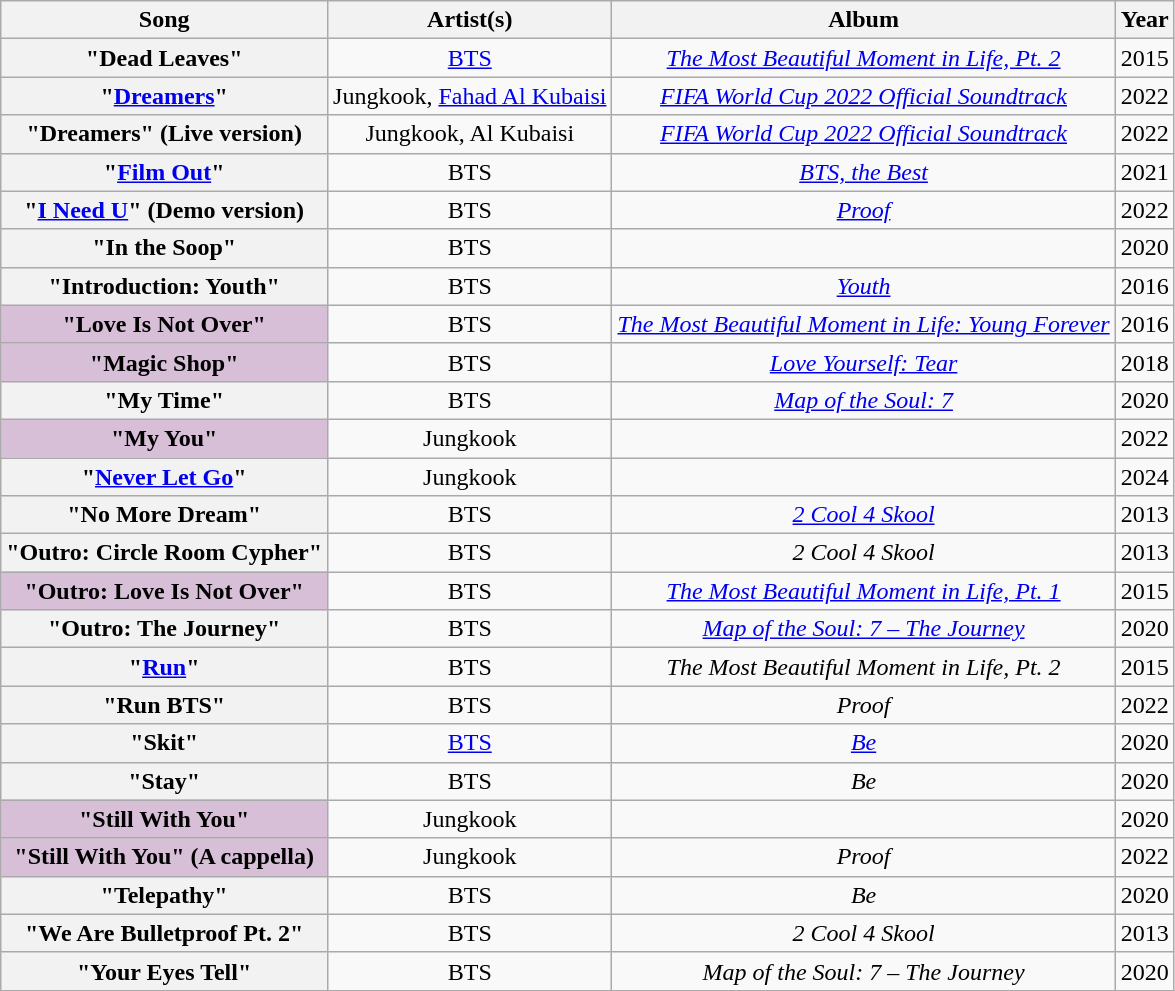<table class="wikitable sortable plainrowheaders" style="text-align:center;">
<tr>
<th scope="col">Song</th>
<th scope="col">Artist(s)</th>
<th scope="col">Album</th>
<th scope="col">Year</th>
</tr>
<tr>
<th scope="row">"Dead Leaves"</th>
<td><a href='#'>BTS</a></td>
<td><em><a href='#'>The Most Beautiful Moment in Life, Pt. 2</a></em></td>
<td>2015</td>
</tr>
<tr>
<th scope="row">"<a href='#'>Dreamers</a>"</th>
<td>Jungkook, <a href='#'>Fahad Al Kubaisi</a></td>
<td><em><a href='#'>FIFA World Cup 2022 Official Soundtrack</a></em></td>
<td>2022</td>
</tr>
<tr>
<th scope="row">"Dreamers" (Live version)</th>
<td>Jungkook, Al Kubaisi</td>
<td><em><a href='#'>FIFA World Cup 2022 Official Soundtrack</a></em></td>
<td>2022</td>
</tr>
<tr>
<th scope="row">"<a href='#'>Film Out</a>"</th>
<td>BTS</td>
<td><em><a href='#'>BTS, the Best</a></em></td>
<td>2021</td>
</tr>
<tr>
<th scope="row">"<a href='#'>I Need U</a>" (Demo version)</th>
<td>BTS</td>
<td><em><a href='#'>Proof</a></em></td>
<td>2022</td>
</tr>
<tr>
<th scope="row">"In the Soop"</th>
<td>BTS</td>
<td></td>
<td>2020</td>
</tr>
<tr>
<th scope="row">"Introduction: Youth"</th>
<td>BTS</td>
<td><em><a href='#'>Youth</a></em></td>
<td>2016</td>
</tr>
<tr>
<th scope="row" style="background-color:#D8BFD8">"Love Is Not Over" </th>
<td>BTS</td>
<td><em><a href='#'>The Most Beautiful Moment in Life: Young Forever</a></em></td>
<td>2016</td>
</tr>
<tr>
<th scope="row" style="background-color:#D8BFD8">"Magic Shop" </th>
<td>BTS</td>
<td><em><a href='#'>Love Yourself: Tear</a></em></td>
<td>2018</td>
</tr>
<tr>
<th scope="row">"My Time"</th>
<td>BTS</td>
<td><em><a href='#'>Map of the Soul: 7</a></em></td>
<td>2020</td>
</tr>
<tr>
<th scope="row" style="background-color:#D8BFD8">"My You" </th>
<td>Jungkook</td>
<td></td>
<td>2022</td>
</tr>
<tr>
<th scope="row">"<a href='#'>Never Let Go</a>"</th>
<td>Jungkook</td>
<td></td>
<td>2024</td>
</tr>
<tr>
<th scope="row">"No More Dream"</th>
<td>BTS</td>
<td><em><a href='#'>2 Cool 4 Skool</a></em></td>
<td>2013</td>
</tr>
<tr>
<th scope="row">"Outro: Circle Room Cypher"</th>
<td>BTS</td>
<td><em>2 Cool 4 Skool</em></td>
<td>2013</td>
</tr>
<tr>
<th scope="row" style="background-color:#D8BFD8">"Outro: Love Is Not Over" </th>
<td>BTS</td>
<td><em><a href='#'>The Most Beautiful Moment in Life, Pt. 1</a></em></td>
<td>2015</td>
</tr>
<tr>
<th scope="row">"Outro: The Journey"</th>
<td>BTS</td>
<td><em><a href='#'>Map of the Soul: 7 – The Journey</a></em></td>
<td>2020</td>
</tr>
<tr>
<th scope="row">"<a href='#'>Run</a>"</th>
<td>BTS</td>
<td><em>The Most Beautiful Moment in Life, Pt. 2</em></td>
<td>2015</td>
</tr>
<tr>
<th scope="row">"Run BTS"</th>
<td>BTS</td>
<td><em>Proof</em></td>
<td>2022</td>
</tr>
<tr>
<th scope="row">"Skit"</th>
<td><a href='#'>BTS</a></td>
<td><em><a href='#'>Be</a></em></td>
<td>2020</td>
</tr>
<tr>
<th scope="row">"Stay"</th>
<td>BTS</td>
<td><em>Be</em></td>
<td>2020</td>
</tr>
<tr>
<th scope="row" style="background-color:#D8BFD8">"Still With You" </th>
<td>Jungkook</td>
<td></td>
<td>2020</td>
</tr>
<tr>
<th scope="row" style="background-color:#D8BFD8">"Still With You" (A cappella) </th>
<td>Jungkook</td>
<td><em>Proof</em></td>
<td>2022</td>
</tr>
<tr>
<th scope="row">"Telepathy"</th>
<td>BTS</td>
<td><em>Be</em></td>
<td>2020</td>
</tr>
<tr>
<th scope="row">"We Are Bulletproof Pt. 2"</th>
<td>BTS</td>
<td><em>2 Cool 4 Skool</em></td>
<td>2013</td>
</tr>
<tr>
<th scope="row">"Your Eyes Tell"</th>
<td>BTS</td>
<td><em>Map of the Soul: 7 – The Journey</em></td>
<td>2020</td>
</tr>
</table>
